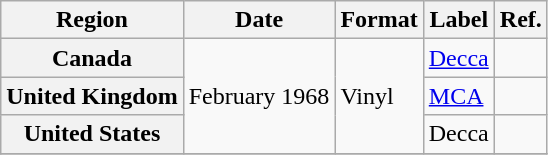<table class="wikitable plainrowheaders">
<tr>
<th scope="col">Region</th>
<th scope="col">Date</th>
<th scope="col">Format</th>
<th scope="col">Label</th>
<th scope="col">Ref.</th>
</tr>
<tr>
<th scope="row">Canada</th>
<td rowspan="3">February 1968</td>
<td rowspan="3">Vinyl</td>
<td><a href='#'>Decca</a></td>
<td></td>
</tr>
<tr>
<th scope="row">United Kingdom</th>
<td><a href='#'>MCA</a></td>
<td></td>
</tr>
<tr>
<th scope="row">United States</th>
<td>Decca</td>
<td></td>
</tr>
<tr>
</tr>
</table>
